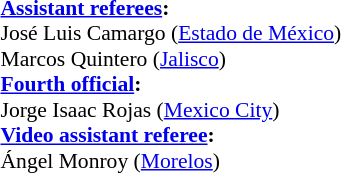<table width=100% style="font-size:90%">
<tr>
<td><br><strong><a href='#'>Assistant referees</a>:</strong>
<br>José Luis Camargo (<a href='#'>Estado de México</a>)
<br>Marcos Quintero (<a href='#'>Jalisco</a>)
<br><strong><a href='#'>Fourth official</a>:</strong>
<br>Jorge Isaac Rojas (<a href='#'>Mexico City</a>)
<br><strong><a href='#'>Video assistant referee</a>:</strong>
<br>Ángel Monroy (<a href='#'>Morelos</a>)</td>
</tr>
</table>
